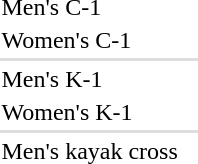<table>
<tr>
<td>Men's C-1<br></td>
<td></td>
<td></td>
<td></td>
</tr>
<tr>
<td>Women's C-1<br></td>
<td></td>
<td></td>
<td></td>
</tr>
<tr bgcolor=#DDDDDD>
<td colspan=7></td>
</tr>
<tr>
<td>Men's K-1<br></td>
<td></td>
<td></td>
<td></td>
</tr>
<tr>
<td>Women's K-1<br></td>
<td></td>
<td></td>
<td></td>
</tr>
<tr bgcolor=#DDDDDD>
<td colspan=7></td>
</tr>
<tr>
<td>Men's kayak cross<br></td>
<td></td>
<td></td>
<td></td>
</tr>
<tr>
<td><br></td>
<td></td>
<td></td>
<td></td>
</tr>
</table>
